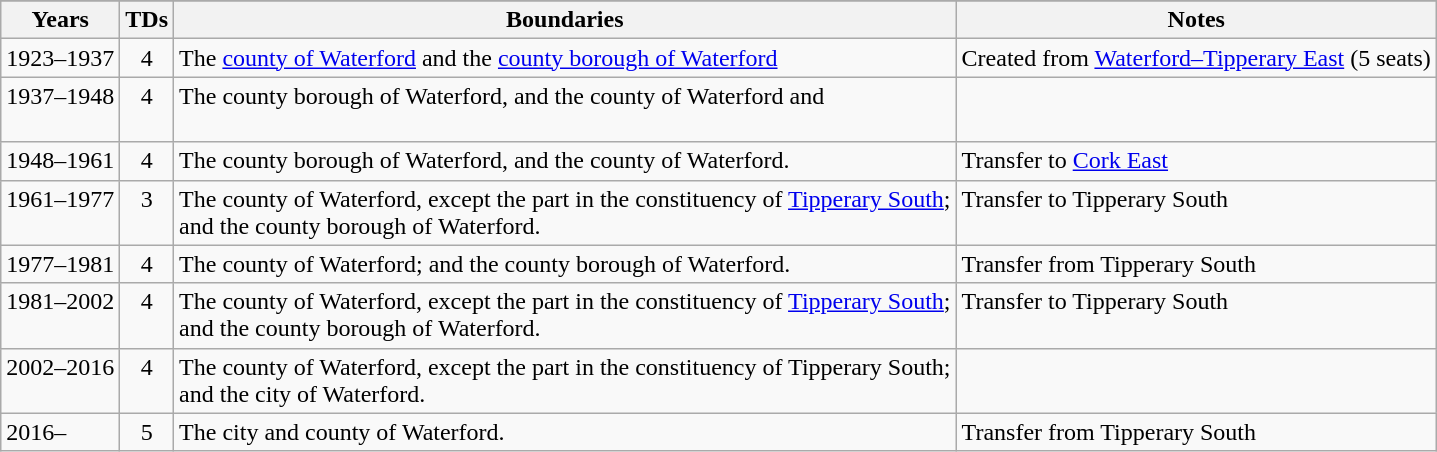<table class="wikitable">
<tr bgcolor="green">
</tr>
<tr>
<th>Years</th>
<th>TDs</th>
<th>Boundaries</th>
<th>Notes</th>
</tr>
<tr valign="top">
<td>1923–1937</td>
<td align="center">4</td>
<td>The <a href='#'>county of Waterford</a> and the <a href='#'>county borough of Waterford</a></td>
<td>Created from <a href='#'>Waterford–Tipperary East</a> (5 seats)</td>
</tr>
<tr valign="top">
<td>1937–1948</td>
<td align="center">4</td>
<td>The county borough of Waterford, and the county of Waterford and<br><br></td>
<td></td>
</tr>
<tr valign="top">
<td>1948–1961</td>
<td align="center">4</td>
<td>The county borough of Waterford, and the county of Waterford.</td>
<td>Transfer to <a href='#'>Cork East</a></td>
</tr>
<tr valign="top">
<td>1961–1977</td>
<td align="center">3</td>
<td>The county of Waterford, except the part in the constituency of <a href='#'>Tipperary South</a>;<br>and the county borough of Waterford.</td>
<td>Transfer to Tipperary South</td>
</tr>
<tr valign="top">
<td>1977–1981</td>
<td align="center">4</td>
<td>The county of Waterford; and the county borough of Waterford.</td>
<td>Transfer from Tipperary South</td>
</tr>
<tr valign="top">
<td>1981–2002</td>
<td align="center">4</td>
<td>The county of Waterford, except the part in the constituency of <a href='#'>Tipperary South</a>;<br>and the county borough of Waterford.</td>
<td>Transfer to Tipperary South</td>
</tr>
<tr valign="top">
<td>2002–2016</td>
<td align="center">4</td>
<td>The county of Waterford, except the part in the constituency of Tipperary South;<br>and the city of Waterford.</td>
</tr>
<tr valign="top">
<td><span>2016–</span></td>
<td align="center">5</td>
<td>The city and county of Waterford.</td>
<td>Transfer from Tipperary South</td>
</tr>
</table>
